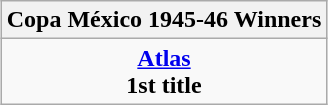<table class="wikitable" style="text-align: center; margin: 0 auto;">
<tr>
<th>Copa México 1945-46 Winners</th>
</tr>
<tr>
<td><strong><a href='#'>Atlas</a></strong><br><strong>1st title</strong></td>
</tr>
</table>
